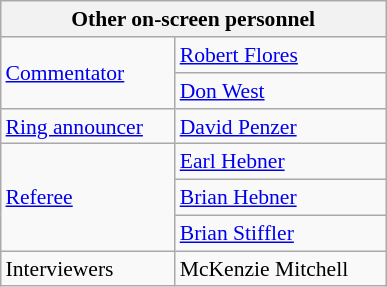<table align="right" class="wikitable" style="border:1px; font-size:90%; margin-left:1em;">
<tr>
<th colspan="2" width="250">Other on-screen personnel</th>
</tr>
<tr>
<td rowspan=2><a href='#'>Commentator</a></td>
<td><a href='#'>Robert Flores</a></td>
</tr>
<tr>
<td><a href='#'>Don West</a></td>
</tr>
<tr>
<td><a href='#'>Ring announcer</a></td>
<td><a href='#'>David Penzer</a></td>
</tr>
<tr>
<td rowspan=3><a href='#'>Referee</a></td>
<td><a href='#'>Earl Hebner</a></td>
</tr>
<tr>
<td><a href='#'>Brian Hebner</a></td>
</tr>
<tr>
<td><a href='#'>Brian Stiffler</a></td>
</tr>
<tr>
<td rowspan=1>Interviewers</td>
<td>McKenzie Mitchell</td>
</tr>
<tr>
</tr>
</table>
